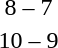<table style="text-align:center">
<tr>
<th width=200></th>
<th width=100></th>
<th width=200></th>
</tr>
<tr>
<td align=right><strong></strong></td>
<td>8 – 7</td>
<td align=left></td>
</tr>
<tr>
<td align=right><strong></strong></td>
<td>10 – 9</td>
<td align=left></td>
</tr>
</table>
